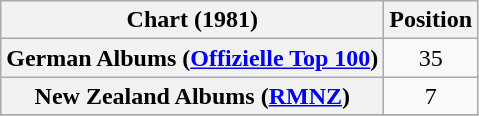<table class="wikitable plainrowheaders" style="text-align:center">
<tr>
<th scope="col">Chart (1981)</th>
<th scope="col">Position</th>
</tr>
<tr>
<th scope="row">German Albums (<a href='#'>Offizielle Top 100</a>)</th>
<td>35</td>
</tr>
<tr>
<th scope="row">New Zealand Albums (<a href='#'>RMNZ</a>)</th>
<td>7</td>
</tr>
<tr>
</tr>
</table>
